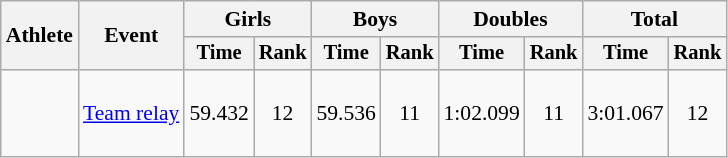<table class="wikitable" style="font-size:90%">
<tr>
<th rowspan="2">Athlete</th>
<th rowspan="2">Event</th>
<th colspan=2>Girls</th>
<th colspan=2>Boys</th>
<th colspan=2>Doubles</th>
<th colspan=2>Total</th>
</tr>
<tr style="font-size:95%">
<th>Time</th>
<th>Rank</th>
<th>Time</th>
<th>Rank</th>
<th>Time</th>
<th>Rank</th>
<th>Time</th>
<th>Rank</th>
</tr>
<tr align=center>
<td align=left><br><br><br></td>
<td align=left><a href='#'>Team relay</a></td>
<td>59.432</td>
<td>12</td>
<td>59.536</td>
<td>11</td>
<td>1:02.099</td>
<td>11</td>
<td>3:01.067</td>
<td>12</td>
</tr>
</table>
